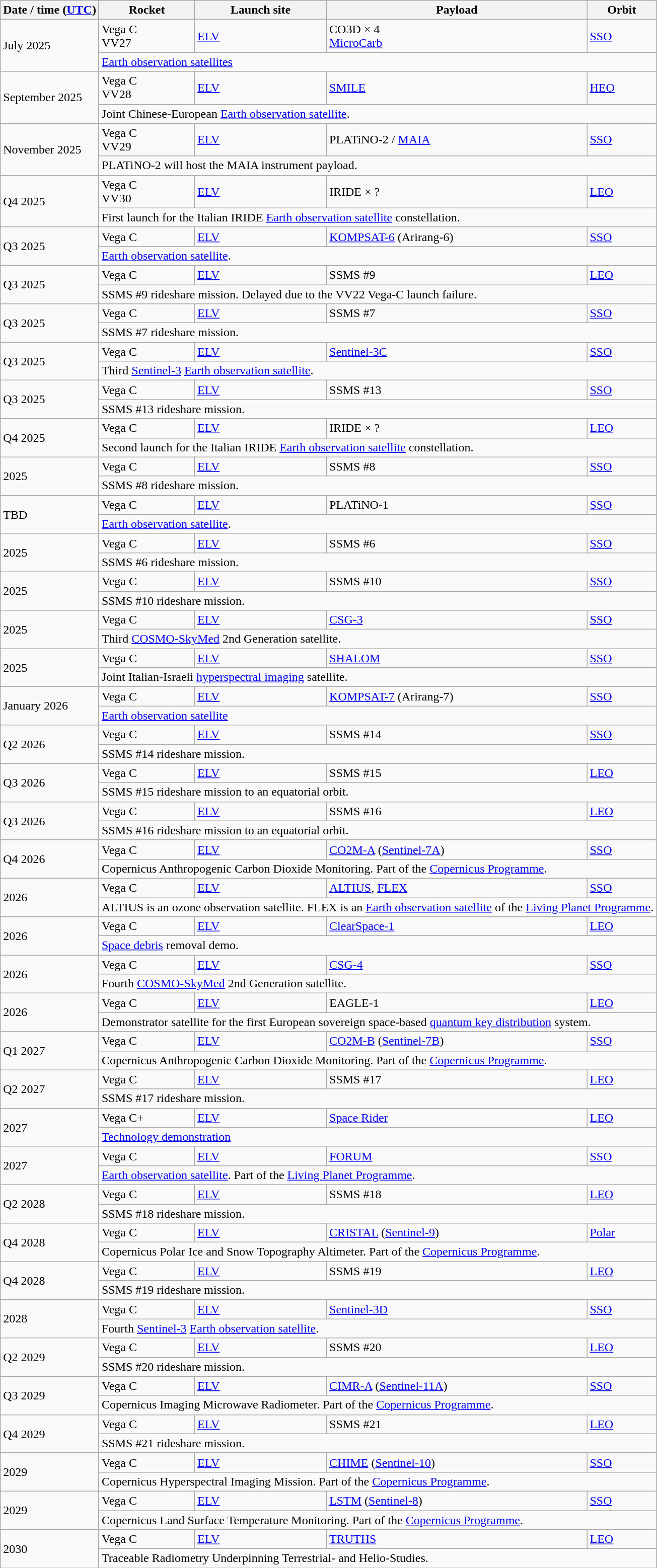<table class="wikitable sticky-header">
<tr>
<th>Date / time (<a href='#'>UTC</a>) </th>
<th>Rocket</th>
<th>Launch site</th>
<th>Payload</th>
<th>Orbit</th>
</tr>
<tr>
<td rowspan=2>July 2025</td>
<td>Vega C<br>VV27</td>
<td><a href='#'>ELV</a></td>
<td>CO3D × 4<br><a href='#'>MicroCarb</a></td>
<td><a href='#'>SSO</a></td>
</tr>
<tr>
<td colspan="4"><a href='#'>Earth observation satellites</a></td>
</tr>
<tr>
<td rowspan=2>September 2025</td>
<td>Vega C<br>VV28</td>
<td><a href='#'>ELV</a></td>
<td><a href='#'>SMILE</a></td>
<td><a href='#'>HEO</a></td>
</tr>
<tr>
<td colspan="4">Joint Chinese-European <a href='#'>Earth observation satellite</a>.</td>
</tr>
<tr>
<td rowspan=2>November 2025</td>
<td>Vega C<br>VV29</td>
<td><a href='#'>ELV</a></td>
<td>PLATiNO-2 / <a href='#'>MAIA</a></td>
<td><a href='#'>SSO</a></td>
</tr>
<tr>
<td colspan="4">PLATiNO-2 will host the MAIA instrument payload.</td>
</tr>
<tr>
<td rowspan=2>Q4 2025</td>
<td>Vega C<br>VV30</td>
<td><a href='#'>ELV</a></td>
<td>IRIDE × ?</td>
<td><a href='#'>LEO</a></td>
</tr>
<tr>
<td colspan="4">First launch for the Italian IRIDE <a href='#'>Earth observation satellite</a> constellation.</td>
</tr>
<tr>
<td rowspan=2>Q3 2025</td>
<td>Vega C</td>
<td><a href='#'>ELV</a></td>
<td><a href='#'>KOMPSAT-6</a> (Arirang-6)</td>
<td><a href='#'>SSO</a></td>
</tr>
<tr>
<td colspan="4"><a href='#'>Earth observation satellite</a>.</td>
</tr>
<tr>
<td rowspan=2>Q3 2025</td>
<td>Vega C</td>
<td><a href='#'>ELV</a></td>
<td>SSMS #9</td>
<td><a href='#'>LEO</a></td>
</tr>
<tr>
<td colspan="4">SSMS #9 rideshare mission. Delayed due to the VV22 Vega-C launch failure.</td>
</tr>
<tr>
<td rowspan=2>Q3 2025</td>
<td>Vega C</td>
<td><a href='#'>ELV</a></td>
<td>SSMS #7</td>
<td><a href='#'>SSO</a></td>
</tr>
<tr>
<td colspan="4">SSMS #7 rideshare mission.</td>
</tr>
<tr>
<td rowspan=2>Q3 2025</td>
<td>Vega C</td>
<td><a href='#'>ELV</a></td>
<td><a href='#'>Sentinel-3C</a></td>
<td><a href='#'>SSO</a></td>
</tr>
<tr>
<td colspan="4">Third <a href='#'>Sentinel-3</a> <a href='#'>Earth observation satellite</a>.</td>
</tr>
<tr>
<td rowspan=2>Q3 2025</td>
<td>Vega C</td>
<td><a href='#'>ELV</a></td>
<td>SSMS #13</td>
<td><a href='#'>SSO</a></td>
</tr>
<tr>
<td colspan="4">SSMS #13 rideshare mission.</td>
</tr>
<tr>
<td rowspan=2>Q4 2025</td>
<td>Vega C</td>
<td><a href='#'>ELV</a></td>
<td>IRIDE × ?</td>
<td><a href='#'>LEO</a></td>
</tr>
<tr>
<td colspan="4">Second launch for the Italian IRIDE <a href='#'>Earth observation satellite</a> constellation.</td>
</tr>
<tr>
<td rowspan=2>2025</td>
<td>Vega C</td>
<td><a href='#'>ELV</a></td>
<td>SSMS #8</td>
<td><a href='#'>SSO</a></td>
</tr>
<tr>
<td colspan="4">SSMS #8 rideshare mission.</td>
</tr>
<tr>
<td rowspan=2>TBD</td>
<td>Vega C</td>
<td><a href='#'>ELV</a></td>
<td>PLATiNO-1</td>
<td><a href='#'>SSO</a></td>
</tr>
<tr>
<td colspan="4"><a href='#'>Earth observation satellite</a>.</td>
</tr>
<tr>
<td rowspan=2>2025</td>
<td>Vega C</td>
<td><a href='#'>ELV</a></td>
<td>SSMS #6</td>
<td><a href='#'>SSO</a></td>
</tr>
<tr>
<td colspan="4">SSMS #6 rideshare mission.</td>
</tr>
<tr>
<td rowspan=2>2025</td>
<td>Vega C</td>
<td><a href='#'>ELV</a></td>
<td>SSMS #10</td>
<td><a href='#'>SSO</a></td>
</tr>
<tr>
<td colspan="4">SSMS #10 rideshare mission.</td>
</tr>
<tr>
<td rowspan=2>2025</td>
<td>Vega C</td>
<td><a href='#'>ELV</a></td>
<td><a href='#'>CSG-3</a></td>
<td><a href='#'>SSO</a></td>
</tr>
<tr>
<td colspan="4">Third <a href='#'>COSMO-SkyMed</a> 2nd Generation satellite.</td>
</tr>
<tr>
<td rowspan=2>2025</td>
<td>Vega C</td>
<td><a href='#'>ELV</a></td>
<td><a href='#'>SHALOM</a></td>
<td><a href='#'>SSO</a></td>
</tr>
<tr>
<td colspan="4">Joint Italian-Israeli <a href='#'>hyperspectral imaging</a> satellite.</td>
</tr>
<tr>
<td rowspan=2>January 2026</td>
<td>Vega C</td>
<td><a href='#'>ELV</a></td>
<td><a href='#'>KOMPSAT-7</a> (Arirang-7)</td>
<td><a href='#'>SSO</a></td>
</tr>
<tr>
<td colspan="4"><a href='#'>Earth observation satellite</a></td>
</tr>
<tr>
<td rowspan=2>Q2 2026</td>
<td>Vega C</td>
<td><a href='#'>ELV</a></td>
<td>SSMS #14</td>
<td><a href='#'>SSO</a></td>
</tr>
<tr>
<td colspan="4">SSMS #14 rideshare mission.</td>
</tr>
<tr>
<td rowspan=2>Q3 2026</td>
<td>Vega C</td>
<td><a href='#'>ELV</a></td>
<td>SSMS #15</td>
<td><a href='#'>LEO</a></td>
</tr>
<tr>
<td colspan="4">SSMS #15 rideshare mission to an equatorial orbit.</td>
</tr>
<tr>
<td rowspan=2>Q3 2026</td>
<td>Vega C</td>
<td><a href='#'>ELV</a></td>
<td>SSMS #16</td>
<td><a href='#'>LEO</a></td>
</tr>
<tr>
<td colspan="4">SSMS #16 rideshare mission to an equatorial orbit.</td>
</tr>
<tr>
<td rowspan=2>Q4 2026</td>
<td>Vega C</td>
<td><a href='#'>ELV</a></td>
<td><a href='#'>CO2M-A</a> (<a href='#'>Sentinel-7A</a>)</td>
<td><a href='#'>SSO</a></td>
</tr>
<tr>
<td colspan="4">Copernicus Anthropogenic Carbon Dioxide Monitoring. Part of the <a href='#'>Copernicus Programme</a>.</td>
</tr>
<tr>
<td rowspan=2>2026</td>
<td>Vega C</td>
<td><a href='#'>ELV</a></td>
<td><a href='#'>ALTIUS</a>, <a href='#'>FLEX</a></td>
<td><a href='#'>SSO</a></td>
</tr>
<tr>
<td colspan="4">ALTIUS is an ozone observation satellite. FLEX is an <a href='#'>Earth observation satellite</a> of the <a href='#'>Living Planet Programme</a>.</td>
</tr>
<tr>
<td rowspan=2>2026</td>
<td>Vega C</td>
<td><a href='#'>ELV</a></td>
<td><a href='#'>ClearSpace-1</a></td>
<td><a href='#'>LEO</a></td>
</tr>
<tr>
<td colspan="4"><a href='#'>Space debris</a> removal demo.</td>
</tr>
<tr>
<td rowspan=2>2026</td>
<td>Vega C</td>
<td><a href='#'>ELV</a></td>
<td><a href='#'>CSG-4</a></td>
<td><a href='#'>SSO</a></td>
</tr>
<tr>
<td colspan="4">Fourth <a href='#'>COSMO-SkyMed</a> 2nd Generation satellite.</td>
</tr>
<tr>
<td rowspan=2>2026</td>
<td>Vega C</td>
<td><a href='#'>ELV</a></td>
<td>EAGLE-1</td>
<td><a href='#'>LEO</a></td>
</tr>
<tr>
<td colspan="4">Demonstrator satellite for the first European sovereign space-based <a href='#'>quantum key distribution</a> system.</td>
</tr>
<tr>
<td rowspan=2>Q1 2027</td>
<td>Vega C</td>
<td><a href='#'>ELV</a></td>
<td><a href='#'>CO2M-B</a> (<a href='#'>Sentinel-7B</a>)</td>
<td><a href='#'>SSO</a></td>
</tr>
<tr>
<td colspan="4">Copernicus Anthropogenic Carbon Dioxide Monitoring. Part of the <a href='#'>Copernicus Programme</a>.</td>
</tr>
<tr>
<td rowspan=2>Q2 2027</td>
<td>Vega C</td>
<td><a href='#'>ELV</a></td>
<td>SSMS #17</td>
<td><a href='#'>LEO</a></td>
</tr>
<tr>
<td colspan="4">SSMS #17 rideshare mission.</td>
</tr>
<tr>
<td rowspan=2>2027</td>
<td>Vega C+</td>
<td><a href='#'>ELV</a></td>
<td><a href='#'>Space Rider</a></td>
<td><a href='#'>LEO</a></td>
</tr>
<tr>
<td colspan="4"><a href='#'>Technology demonstration</a></td>
</tr>
<tr>
<td rowspan=2>2027</td>
<td>Vega C</td>
<td><a href='#'>ELV</a></td>
<td><a href='#'>FORUM</a></td>
<td><a href='#'>SSO</a></td>
</tr>
<tr>
<td colspan="4"><a href='#'>Earth observation satellite</a>. Part of the <a href='#'>Living Planet Programme</a>.</td>
</tr>
<tr>
<td rowspan=2>Q2 2028</td>
<td>Vega C</td>
<td><a href='#'>ELV</a></td>
<td>SSMS #18</td>
<td><a href='#'>LEO</a></td>
</tr>
<tr>
<td colspan="4">SSMS #18 rideshare mission.</td>
</tr>
<tr>
<td rowspan=2>Q4 2028</td>
<td>Vega C</td>
<td><a href='#'>ELV</a></td>
<td><a href='#'>CRISTAL</a> (<a href='#'>Sentinel-9</a>)</td>
<td><a href='#'>Polar</a></td>
</tr>
<tr>
<td colspan="4">Copernicus Polar Ice and Snow Topography Altimeter. Part of the <a href='#'>Copernicus Programme</a>.</td>
</tr>
<tr>
<td rowspan=2>Q4 2028</td>
<td>Vega C</td>
<td><a href='#'>ELV</a></td>
<td>SSMS #19</td>
<td><a href='#'>LEO</a></td>
</tr>
<tr>
<td colspan="4">SSMS #19 rideshare mission.</td>
</tr>
<tr>
<td rowspan=2>2028</td>
<td>Vega C</td>
<td><a href='#'>ELV</a></td>
<td><a href='#'>Sentinel-3D</a></td>
<td><a href='#'>SSO</a></td>
</tr>
<tr>
<td colspan="4">Fourth <a href='#'>Sentinel-3</a> <a href='#'>Earth observation satellite</a>.</td>
</tr>
<tr>
<td rowspan=2>Q2 2029</td>
<td>Vega C</td>
<td><a href='#'>ELV</a></td>
<td>SSMS #20</td>
<td><a href='#'>LEO</a></td>
</tr>
<tr>
<td colspan="4">SSMS #20 rideshare mission.</td>
</tr>
<tr>
<td rowspan=2>Q3 2029</td>
<td>Vega C</td>
<td><a href='#'>ELV</a></td>
<td><a href='#'>CIMR-A</a> (<a href='#'>Sentinel-11A</a>)</td>
<td><a href='#'>SSO</a></td>
</tr>
<tr>
<td colspan="4">Copernicus Imaging Microwave Radiometer. Part of the <a href='#'>Copernicus Programme</a>.</td>
</tr>
<tr>
<td rowspan=2>Q4 2029</td>
<td>Vega C</td>
<td><a href='#'>ELV</a></td>
<td>SSMS #21</td>
<td><a href='#'>LEO</a></td>
</tr>
<tr>
<td colspan="4">SSMS #21 rideshare mission.</td>
</tr>
<tr>
<td rowspan=2>2029</td>
<td>Vega C</td>
<td><a href='#'>ELV</a></td>
<td><a href='#'>CHIME</a> (<a href='#'>Sentinel-10</a>)</td>
<td><a href='#'>SSO</a></td>
</tr>
<tr>
<td colspan="4">Copernicus Hyperspectral Imaging Mission. Part of the <a href='#'>Copernicus Programme</a>.</td>
</tr>
<tr>
<td rowspan=2>2029</td>
<td>Vega C</td>
<td><a href='#'>ELV</a></td>
<td><a href='#'>LSTM</a> (<a href='#'>Sentinel-8</a>)</td>
<td><a href='#'>SSO</a></td>
</tr>
<tr>
<td colspan="4">Copernicus Land Surface Temperature Monitoring. Part of the <a href='#'>Copernicus Programme</a>.</td>
</tr>
<tr>
<td rowspan=2>2030</td>
<td>Vega C</td>
<td><a href='#'>ELV</a></td>
<td><a href='#'>TRUTHS</a></td>
<td><a href='#'>LEO</a></td>
</tr>
<tr>
<td colspan="4">Traceable Radiometry Underpinning Terrestrial- and Helio-Studies.</td>
</tr>
</table>
